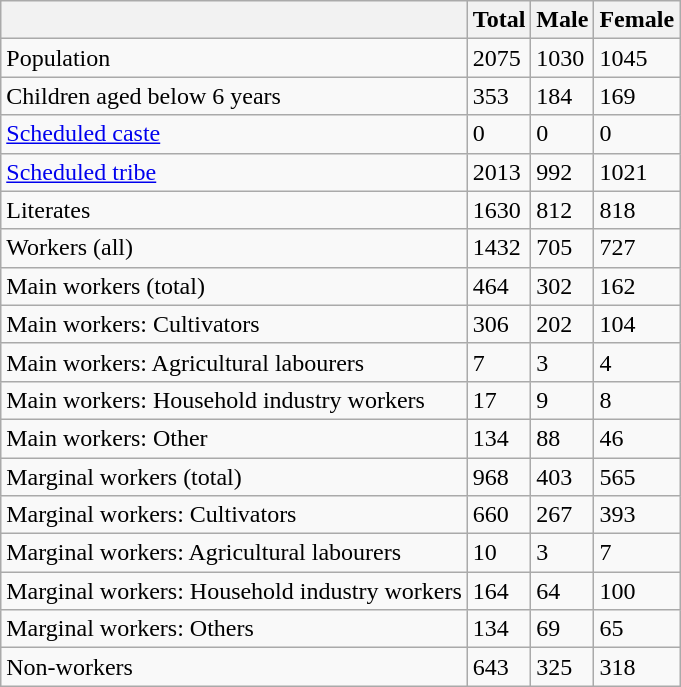<table class="wikitable sortable">
<tr>
<th></th>
<th>Total</th>
<th>Male</th>
<th>Female</th>
</tr>
<tr>
<td>Population</td>
<td>2075</td>
<td>1030</td>
<td>1045</td>
</tr>
<tr>
<td>Children aged below 6 years</td>
<td>353</td>
<td>184</td>
<td>169</td>
</tr>
<tr>
<td><a href='#'>Scheduled caste</a></td>
<td>0</td>
<td>0</td>
<td>0</td>
</tr>
<tr>
<td><a href='#'>Scheduled tribe</a></td>
<td>2013</td>
<td>992</td>
<td>1021</td>
</tr>
<tr>
<td>Literates</td>
<td>1630</td>
<td>812</td>
<td>818</td>
</tr>
<tr>
<td>Workers (all)</td>
<td>1432</td>
<td>705</td>
<td>727</td>
</tr>
<tr>
<td>Main workers (total)</td>
<td>464</td>
<td>302</td>
<td>162</td>
</tr>
<tr>
<td>Main workers: Cultivators</td>
<td>306</td>
<td>202</td>
<td>104</td>
</tr>
<tr>
<td>Main workers: Agricultural labourers</td>
<td>7</td>
<td>3</td>
<td>4</td>
</tr>
<tr>
<td>Main workers: Household industry workers</td>
<td>17</td>
<td>9</td>
<td>8</td>
</tr>
<tr>
<td>Main workers: Other</td>
<td>134</td>
<td>88</td>
<td>46</td>
</tr>
<tr>
<td>Marginal workers (total)</td>
<td>968</td>
<td>403</td>
<td>565</td>
</tr>
<tr>
<td>Marginal workers: Cultivators</td>
<td>660</td>
<td>267</td>
<td>393</td>
</tr>
<tr>
<td>Marginal workers: Agricultural labourers</td>
<td>10</td>
<td>3</td>
<td>7</td>
</tr>
<tr>
<td>Marginal workers: Household industry workers</td>
<td>164</td>
<td>64</td>
<td>100</td>
</tr>
<tr>
<td>Marginal workers: Others</td>
<td>134</td>
<td>69</td>
<td>65</td>
</tr>
<tr>
<td>Non-workers</td>
<td>643</td>
<td>325</td>
<td>318</td>
</tr>
</table>
